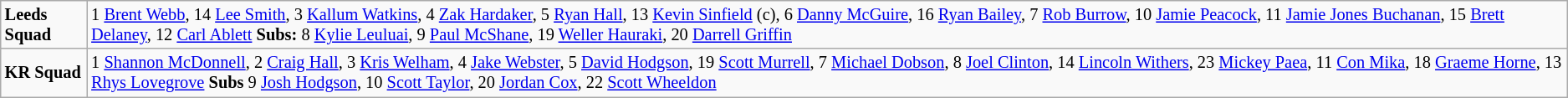<table class="wikitable" style="font-size:85%;">
<tr>
<td><strong>Leeds Squad</strong></td>
<td>1 <a href='#'>Brent Webb</a>, 14 <a href='#'>Lee Smith</a>, 3 <a href='#'>Kallum Watkins</a>, 4 <a href='#'>Zak Hardaker</a>, 5 <a href='#'>Ryan Hall</a>, 13 <a href='#'>Kevin Sinfield</a> (c), 6 <a href='#'>Danny McGuire</a>, 16 <a href='#'>Ryan Bailey</a>, 7 <a href='#'>Rob Burrow</a>, 10 <a href='#'>Jamie Peacock</a>, 11 <a href='#'>Jamie Jones Buchanan</a>, 15 <a href='#'>Brett Delaney</a>, 12 <a href='#'>Carl Ablett</a> <strong>Subs:</strong> 8 <a href='#'>Kylie Leuluai</a>, 9 <a href='#'>Paul McShane</a>, 19 <a href='#'>Weller Hauraki</a>, 20 <a href='#'>Darrell Griffin</a></td>
</tr>
<tr>
<td><strong>KR Squad</strong></td>
<td>1 <a href='#'>Shannon McDonnell</a>, 2 <a href='#'>Craig Hall</a>, 3 <a href='#'>Kris Welham</a>, 4 <a href='#'>Jake Webster</a>, 5 <a href='#'>David Hodgson</a>, 19 <a href='#'>Scott Murrell</a>, 7 <a href='#'>Michael Dobson</a>, 8 <a href='#'>Joel Clinton</a>, 14 <a href='#'>Lincoln Withers</a>, 23 <a href='#'>Mickey Paea</a>, 11 <a href='#'>Con Mika</a>, 18 <a href='#'>Graeme Horne</a>, 13 <a href='#'>Rhys Lovegrove</a> <strong>Subs</strong> 9 <a href='#'>Josh Hodgson</a>, 10 <a href='#'>Scott Taylor</a>, 20 <a href='#'>Jordan Cox</a>, 22 <a href='#'>Scott Wheeldon</a></td>
</tr>
</table>
